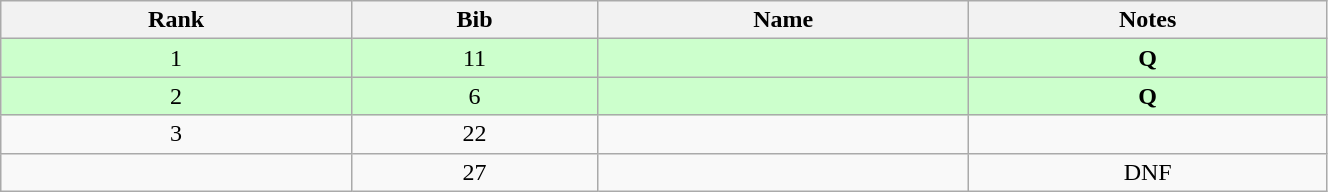<table class="wikitable" style="text-align:center;" width=70%>
<tr>
<th>Rank</th>
<th>Bib</th>
<th>Name</th>
<th>Notes</th>
</tr>
<tr bgcolor="#ccffcc">
<td>1</td>
<td>11</td>
<td align=left></td>
<td><strong>Q</strong></td>
</tr>
<tr bgcolor="#ccffcc">
<td>2</td>
<td>6</td>
<td align=left></td>
<td><strong>Q</strong></td>
</tr>
<tr>
<td>3</td>
<td>22</td>
<td align=left></td>
<td></td>
</tr>
<tr>
<td></td>
<td>27</td>
<td align=left></td>
<td>DNF</td>
</tr>
</table>
